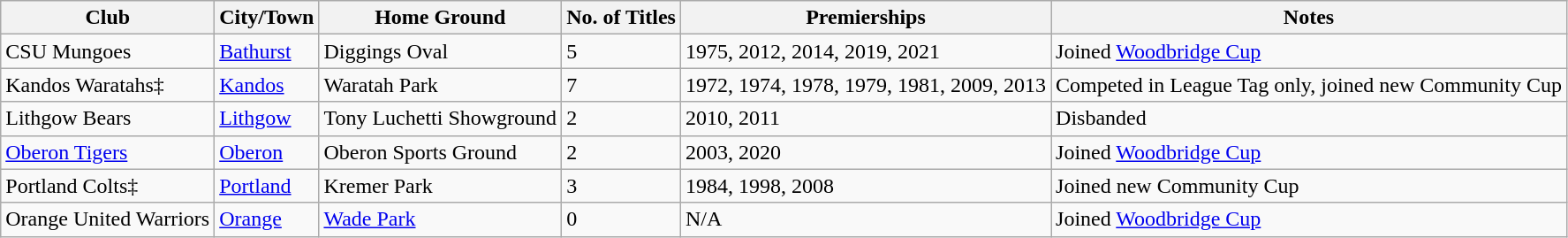<table - class="wikitable">
<tr>
<th>Club</th>
<th>City/Town</th>
<th>Home Ground</th>
<th>No. of Titles</th>
<th>Premierships</th>
<th>Notes</th>
</tr>
<tr>
<td> CSU Mungoes</td>
<td><a href='#'>Bathurst</a></td>
<td>Diggings Oval</td>
<td>5</td>
<td>1975, 2012, 2014, 2019, 2021</td>
<td>Joined <a href='#'>Woodbridge Cup</a></td>
</tr>
<tr>
<td> Kandos Waratahs‡</td>
<td><a href='#'>Kandos</a></td>
<td>Waratah Park</td>
<td>7</td>
<td>1972, 1974, 1978, 1979, 1981, 2009, 2013</td>
<td>Competed in League Tag only, joined new Community Cup</td>
</tr>
<tr>
<td> Lithgow Bears</td>
<td><a href='#'>Lithgow</a></td>
<td>Tony Luchetti Showground</td>
<td>2</td>
<td>2010, 2011</td>
<td>Disbanded</td>
</tr>
<tr>
<td> <a href='#'>Oberon Tigers</a></td>
<td><a href='#'>Oberon</a></td>
<td>Oberon Sports Ground</td>
<td>2</td>
<td>2003, 2020</td>
<td>Joined <a href='#'>Woodbridge Cup</a></td>
</tr>
<tr>
<td> Portland Colts‡</td>
<td><a href='#'>Portland</a></td>
<td>Kremer Park</td>
<td>3</td>
<td>1984, 1998, 2008</td>
<td>Joined new Community Cup</td>
</tr>
<tr>
<td> Orange United Warriors</td>
<td><a href='#'>Orange</a></td>
<td><a href='#'>Wade Park</a></td>
<td>0</td>
<td>N/A</td>
<td>Joined <a href='#'>Woodbridge Cup</a></td>
</tr>
</table>
